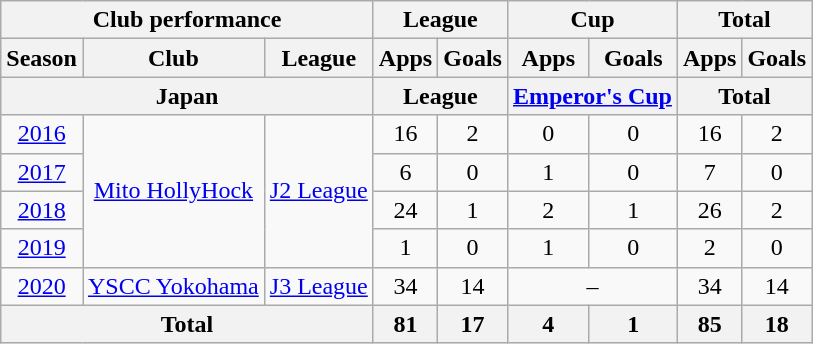<table class="wikitable" style="text-align:center;">
<tr>
<th colspan=3>Club performance</th>
<th colspan=2>League</th>
<th colspan=2>Cup</th>
<th colspan=2>Total</th>
</tr>
<tr>
<th>Season</th>
<th>Club</th>
<th>League</th>
<th>Apps</th>
<th>Goals</th>
<th>Apps</th>
<th>Goals</th>
<th>Apps</th>
<th>Goals</th>
</tr>
<tr>
<th colspan=3>Japan</th>
<th colspan=2>League</th>
<th colspan=2><a href='#'>Emperor's Cup</a></th>
<th colspan=2>Total</th>
</tr>
<tr>
<td><a href='#'>2016</a></td>
<td rowspan="4"><a href='#'>Mito HollyHock</a></td>
<td rowspan="4"><a href='#'>J2 League</a></td>
<td>16</td>
<td>2</td>
<td>0</td>
<td>0</td>
<td>16</td>
<td>2</td>
</tr>
<tr>
<td><a href='#'>2017</a></td>
<td>6</td>
<td>0</td>
<td>1</td>
<td>0</td>
<td>7</td>
<td>0</td>
</tr>
<tr>
<td><a href='#'>2018</a></td>
<td>24</td>
<td>1</td>
<td>2</td>
<td>1</td>
<td>26</td>
<td>2</td>
</tr>
<tr>
<td><a href='#'>2019</a></td>
<td>1</td>
<td>0</td>
<td>1</td>
<td>0</td>
<td>2</td>
<td>0</td>
</tr>
<tr>
<td><a href='#'>2020</a></td>
<td><a href='#'>YSCC Yokohama</a></td>
<td rowspan="1"><a href='#'>J3 League</a></td>
<td>34</td>
<td>14</td>
<td colspan="2">–</td>
<td>34</td>
<td>14</td>
</tr>
<tr>
<th colspan=3>Total</th>
<th>81</th>
<th>17</th>
<th>4</th>
<th>1</th>
<th>85</th>
<th>18</th>
</tr>
</table>
